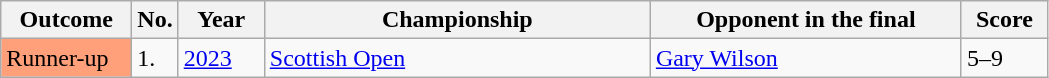<table class="wikitable sortable">
<tr>
<th scope="col" style="width:80px;">Outcome</th>
<th scope="col" style="width:20px;">No.</th>
<th scope="col" style="width:50px;">Year</th>
<th scope="col" style="width:250px;">Championship</th>
<th scope="col" style="width:200px;">Opponent in the final</th>
<th scope="col" style="width:50px;">Score</th>
</tr>
<tr>
<td style="background:#ffa07a;">Runner-up</td>
<td>1.</td>
<td><a href='#'>2023</a></td>
<td><a href='#'>Scottish Open</a></td>
<td> <a href='#'>Gary Wilson</a></td>
<td>5–9</td>
</tr>
</table>
